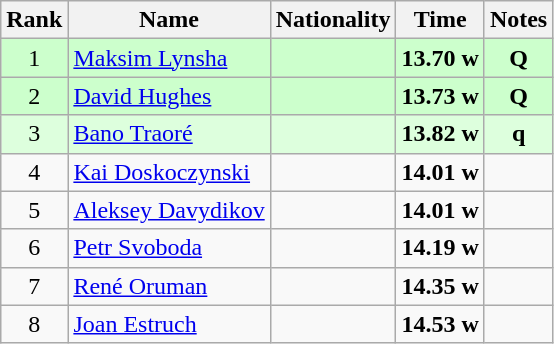<table class="wikitable sortable" style="text-align:center">
<tr>
<th>Rank</th>
<th>Name</th>
<th>Nationality</th>
<th>Time</th>
<th>Notes</th>
</tr>
<tr bgcolor=ccffcc>
<td>1</td>
<td align=left><a href='#'>Maksim Lynsha</a></td>
<td align=left></td>
<td><strong>13.70</strong> <strong>w</strong></td>
<td><strong>Q</strong></td>
</tr>
<tr bgcolor=ccffcc>
<td>2</td>
<td align=left><a href='#'>David Hughes</a></td>
<td align=left></td>
<td><strong>13.73</strong> <strong>w</strong></td>
<td><strong>Q</strong></td>
</tr>
<tr bgcolor=ddffdd>
<td>3</td>
<td align=left><a href='#'>Bano Traoré</a></td>
<td align=left></td>
<td><strong>13.82</strong> <strong>w</strong></td>
<td><strong>q</strong></td>
</tr>
<tr>
<td>4</td>
<td align=left><a href='#'>Kai Doskoczynski</a></td>
<td align=left></td>
<td><strong>14.01</strong> <strong>w</strong></td>
<td></td>
</tr>
<tr>
<td>5</td>
<td align=left><a href='#'>Aleksey Davydikov</a></td>
<td align=left></td>
<td><strong>14.01</strong> <strong>w</strong></td>
<td></td>
</tr>
<tr>
<td>6</td>
<td align=left><a href='#'>Petr Svoboda</a></td>
<td align=left></td>
<td><strong>14.19</strong> <strong>w</strong></td>
<td></td>
</tr>
<tr>
<td>7</td>
<td align=left><a href='#'>René Oruman</a></td>
<td align=left></td>
<td><strong>14.35</strong> <strong>w</strong></td>
<td></td>
</tr>
<tr>
<td>8</td>
<td align=left><a href='#'>Joan Estruch</a></td>
<td align=left></td>
<td><strong>14.53</strong> <strong>w</strong></td>
<td></td>
</tr>
</table>
